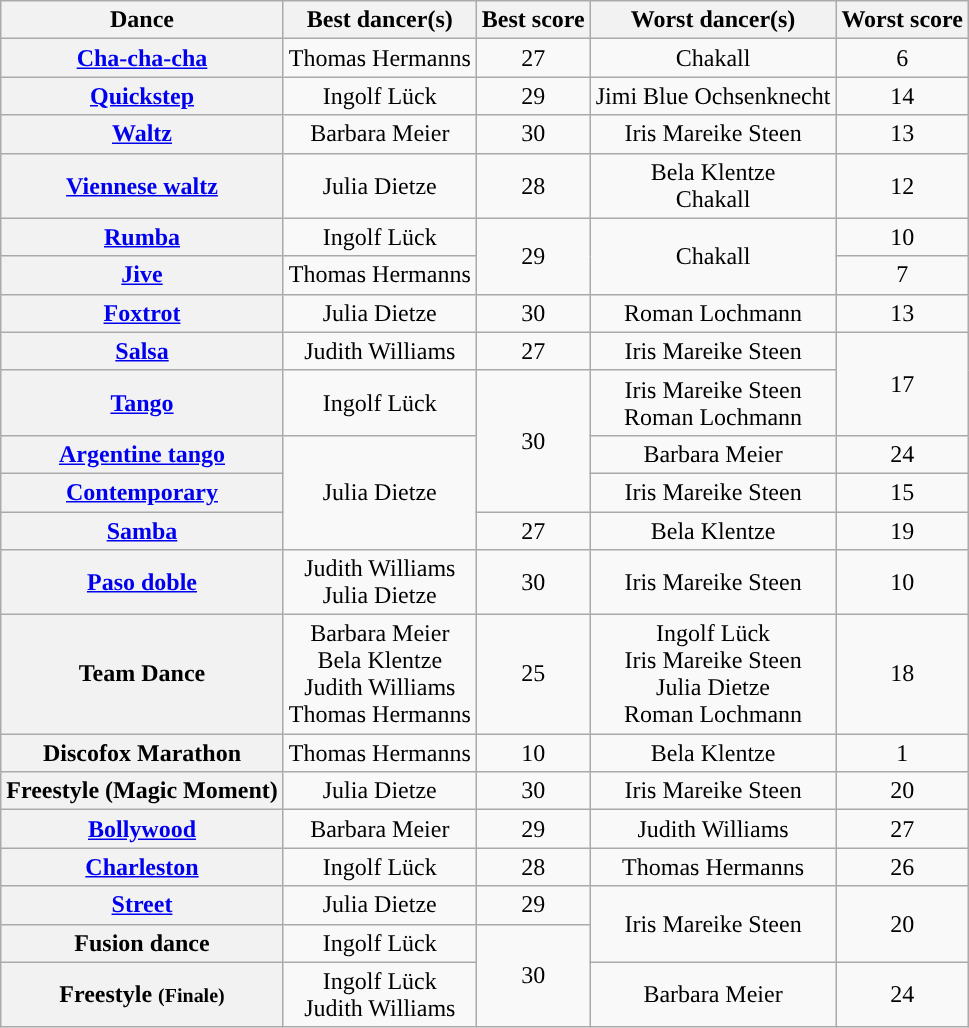<table class="wikitable sortable" style="text-align:center;">
<tr>
<th>Dance</th>
<th>Best dancer(s)</th>
<th>Best score</th>
<th>Worst dancer(s)</th>
<th>Worst score</th>
</tr>
<tr>
<th><a href='#'>Cha-cha-cha</a></th>
<td>Thomas Hermanns</td>
<td>27</td>
<td>Chakall</td>
<td>6</td>
</tr>
<tr>
<th><a href='#'>Quickstep</a></th>
<td>Ingolf Lück</td>
<td>29</td>
<td>Jimi Blue Ochsenknecht</td>
<td>14</td>
</tr>
<tr>
<th><a href='#'>Waltz</a></th>
<td>Barbara Meier</td>
<td>30</td>
<td>Iris Mareike Steen</td>
<td>13</td>
</tr>
<tr>
<th><a href='#'>Viennese waltz</a></th>
<td>Julia Dietze</td>
<td>28</td>
<td>Bela Klentze<br>Chakall</td>
<td>12</td>
</tr>
<tr>
<th><a href='#'>Rumba</a></th>
<td>Ingolf Lück</td>
<td rowspan="2">29</td>
<td rowspan="2">Chakall</td>
<td>10</td>
</tr>
<tr>
<th><a href='#'>Jive</a></th>
<td>Thomas Hermanns</td>
<td>7</td>
</tr>
<tr>
<th><a href='#'>Foxtrot</a></th>
<td>Julia Dietze</td>
<td>30</td>
<td>Roman Lochmann</td>
<td>13</td>
</tr>
<tr>
<th><a href='#'>Salsa</a></th>
<td>Judith Williams</td>
<td>27</td>
<td>Iris Mareike Steen</td>
<td rowspan="2">17</td>
</tr>
<tr>
<th><a href='#'>Tango</a></th>
<td>Ingolf Lück</td>
<td rowspan="3">30</td>
<td>Iris Mareike Steen<br>Roman Lochmann</td>
</tr>
<tr>
<th><a href='#'>Argentine tango</a></th>
<td rowspan=3>Julia Dietze</td>
<td>Barbara Meier</td>
<td>24</td>
</tr>
<tr>
<th><a href='#'>Contemporary</a></th>
<td>Iris Mareike Steen</td>
<td>15</td>
</tr>
<tr>
<th><a href='#'>Samba</a></th>
<td>27</td>
<td>Bela Klentze</td>
<td>19</td>
</tr>
<tr>
<th><a href='#'>Paso doble</a></th>
<td>Judith Williams<br>Julia Dietze</td>
<td>30</td>
<td>Iris Mareike Steen</td>
<td>10</td>
</tr>
<tr>
<th>Team Dance</th>
<td>Barbara Meier<br>Bela Klentze<br>Judith Williams<br>Thomas Hermanns</td>
<td>25</td>
<td>Ingolf Lück<br>Iris Mareike Steen<br>Julia Dietze<br>Roman Lochmann</td>
<td>18</td>
</tr>
<tr>
<th>Discofox Marathon</th>
<td>Thomas Hermanns</td>
<td>10</td>
<td>Bela Klentze</td>
<td>1</td>
</tr>
<tr>
<th>Freestyle (Magic Moment)</th>
<td>Julia Dietze</td>
<td>30</td>
<td>Iris Mareike Steen</td>
<td>20</td>
</tr>
<tr>
<th><a href='#'>Bollywood</a></th>
<td>Barbara Meier</td>
<td>29</td>
<td>Judith Williams</td>
<td>27</td>
</tr>
<tr>
<th><a href='#'>Charleston</a></th>
<td>Ingolf Lück</td>
<td>28</td>
<td>Thomas Hermanns</td>
<td>26</td>
</tr>
<tr>
<th><a href='#'>Street</a></th>
<td>Julia Dietze</td>
<td>29</td>
<td rowspan=2>Iris Mareike Steen</td>
<td rowspan=2>20</td>
</tr>
<tr>
<th>Fusion dance</th>
<td>Ingolf Lück</td>
<td rowspan="2">30</td>
</tr>
<tr>
<th>Freestyle <small>(Finale)</small></th>
<td>Ingolf Lück<br>Judith Williams</td>
<td>Barbara Meier</td>
<td>24</td>
</tr>
</table>
